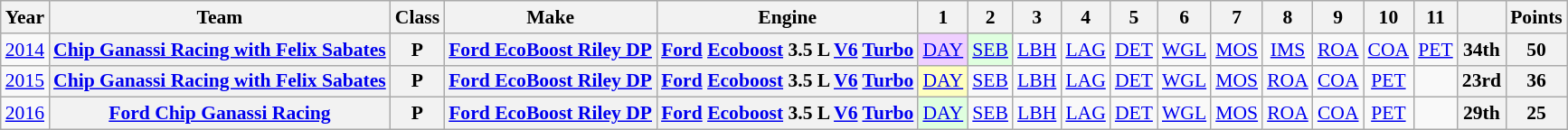<table class="wikitable" style="text-align:center; font-size:90%">
<tr>
<th>Year</th>
<th>Team</th>
<th>Class</th>
<th>Make</th>
<th>Engine</th>
<th>1</th>
<th>2</th>
<th>3</th>
<th>4</th>
<th>5</th>
<th>6</th>
<th>7</th>
<th>8</th>
<th>9</th>
<th>10</th>
<th>11</th>
<th></th>
<th>Points</th>
</tr>
<tr>
<td><a href='#'>2014</a></td>
<th><a href='#'>Chip Ganassi Racing with Felix Sabates</a></th>
<th>P</th>
<th><a href='#'>Ford EcoBoost Riley DP</a></th>
<th><a href='#'>Ford</a> <a href='#'>Ecoboost</a> 3.5 L <a href='#'>V6</a> <a href='#'>Turbo</a></th>
<td style="background:#efcfff;"><a href='#'>DAY</a><br></td>
<td style="background:#dfffdf;"><a href='#'>SEB</a><br></td>
<td><a href='#'>LBH</a></td>
<td><a href='#'>LAG</a></td>
<td><a href='#'>DET</a></td>
<td><a href='#'>WGL</a></td>
<td><a href='#'>MOS</a></td>
<td><a href='#'>IMS</a></td>
<td><a href='#'>ROA</a></td>
<td><a href='#'>COA</a></td>
<td><a href='#'>PET</a><br></td>
<th>34th</th>
<th>50</th>
</tr>
<tr>
<td><a href='#'>2015</a></td>
<th><a href='#'>Chip Ganassi Racing with Felix Sabates</a></th>
<th>P</th>
<th><a href='#'>Ford EcoBoost Riley DP</a></th>
<th><a href='#'>Ford</a> <a href='#'>Ecoboost</a> 3.5 L <a href='#'>V6</a> <a href='#'>Turbo</a></th>
<td style="background:#ffffbf;"><a href='#'>DAY</a><br></td>
<td><a href='#'>SEB</a></td>
<td><a href='#'>LBH</a></td>
<td><a href='#'>LAG</a></td>
<td><a href='#'>DET</a></td>
<td><a href='#'>WGL</a></td>
<td><a href='#'>MOS</a></td>
<td><a href='#'>ROA</a></td>
<td><a href='#'>COA</a></td>
<td><a href='#'>PET</a></td>
<td></td>
<th>23rd</th>
<th>36</th>
</tr>
<tr>
<td><a href='#'>2016</a></td>
<th><a href='#'>Ford Chip Ganassi Racing</a></th>
<th>P</th>
<th><a href='#'>Ford EcoBoost Riley DP</a></th>
<th><a href='#'>Ford</a> <a href='#'>Ecoboost</a> 3.5 L <a href='#'>V6</a> <a href='#'>Turbo</a></th>
<td style="background:#dfffdf;"><a href='#'>DAY</a><br></td>
<td><a href='#'>SEB</a></td>
<td><a href='#'>LBH</a></td>
<td><a href='#'>LAG</a></td>
<td><a href='#'>DET</a></td>
<td><a href='#'>WGL</a></td>
<td><a href='#'>MOS</a></td>
<td><a href='#'>ROA</a></td>
<td><a href='#'>COA</a></td>
<td><a href='#'>PET</a></td>
<td></td>
<th>29th</th>
<th>25</th>
</tr>
</table>
